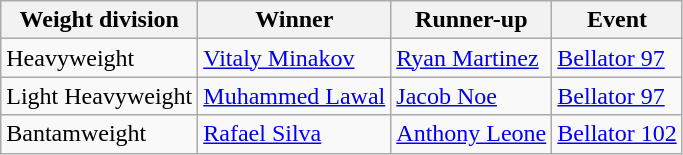<table class="wikitable">
<tr>
<th>Weight division</th>
<th>Winner</th>
<th>Runner-up</th>
<th>Event</th>
</tr>
<tr>
<td>Heavyweight</td>
<td><a href='#'>Vitaly Minakov</a></td>
<td><a href='#'>Ryan Martinez</a></td>
<td><a href='#'>Bellator 97</a></td>
</tr>
<tr>
<td>Light Heavyweight</td>
<td><a href='#'>Muhammed Lawal</a></td>
<td><a href='#'>Jacob Noe</a></td>
<td><a href='#'>Bellator 97</a></td>
</tr>
<tr>
<td>Bantamweight</td>
<td><a href='#'>Rafael Silva</a></td>
<td><a href='#'>Anthony Leone</a></td>
<td><a href='#'>Bellator 102</a></td>
</tr>
</table>
